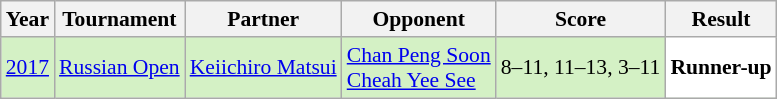<table class="sortable wikitable" style="font-size: 90%;">
<tr>
<th>Year</th>
<th>Tournament</th>
<th>Partner</th>
<th>Opponent</th>
<th>Score</th>
<th>Result</th>
</tr>
<tr style="background:#D4F1C5">
<td align="center"><a href='#'>2017</a></td>
<td align="left"><a href='#'>Russian Open</a></td>
<td align="left"> <a href='#'>Keiichiro Matsui</a></td>
<td align="left"> <a href='#'>Chan Peng Soon</a><br> <a href='#'>Cheah Yee See</a></td>
<td align="left">8–11, 11–13, 3–11</td>
<td style="text-align:left; background:white"> <strong>Runner-up</strong></td>
</tr>
</table>
